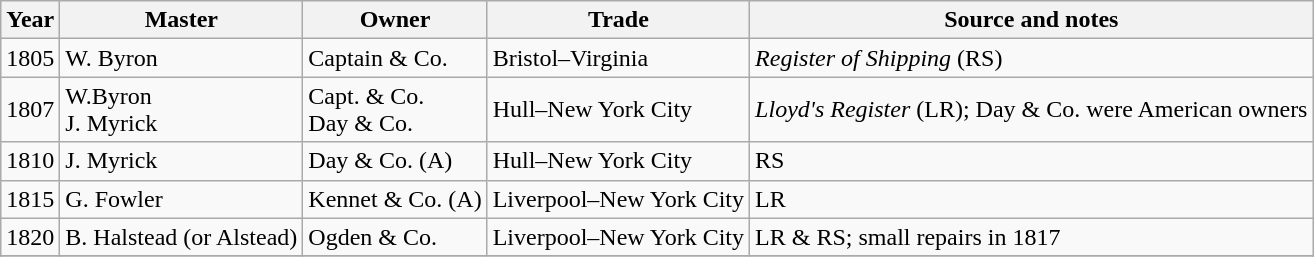<table class="sortable wikitable">
<tr>
<th>Year</th>
<th>Master</th>
<th>Owner</th>
<th>Trade</th>
<th>Source and notes</th>
</tr>
<tr>
<td>1805</td>
<td>W. Byron</td>
<td>Captain & Co.</td>
<td>Bristol–Virginia</td>
<td><em>Register of Shipping</em> (RS)</td>
</tr>
<tr>
<td>1807</td>
<td>W.Byron<br>J. Myrick</td>
<td>Capt. & Co.<br>Day & Co.</td>
<td>Hull–New York City</td>
<td><em>Lloyd's Register</em> (LR); Day & Co. were American owners</td>
</tr>
<tr>
<td>1810</td>
<td>J. Myrick</td>
<td>Day & Co. (A)</td>
<td>Hull–New York City</td>
<td>RS</td>
</tr>
<tr>
<td>1815</td>
<td>G. Fowler</td>
<td>Kennet & Co. (A)</td>
<td>Liverpool–New York City</td>
<td>LR</td>
</tr>
<tr>
<td>1820</td>
<td>B. Halstead (or Alstead)</td>
<td>Ogden & Co.</td>
<td>Liverpool–New York City</td>
<td>LR & RS; small repairs in 1817</td>
</tr>
<tr>
</tr>
</table>
